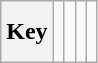<table class="wikitable" style="height:2.6em">
<tr>
<th>Key</th>
<td> </td>
<td></td>
<td></td>
<td></td>
</tr>
</table>
